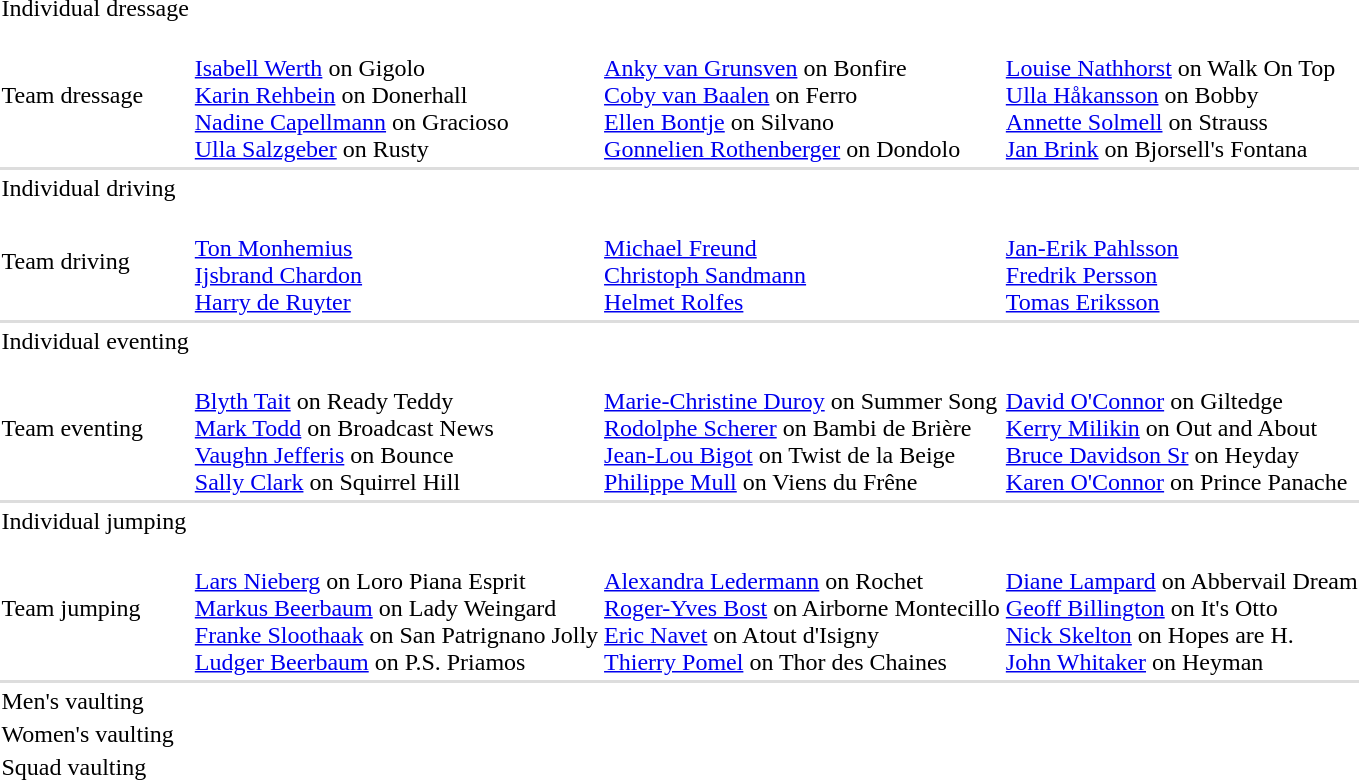<table>
<tr>
<td>Individual dressage<br></td>
<td></td>
<td></td>
<td></td>
</tr>
<tr>
<td>Team dressage<br></td>
<td><br><a href='#'>Isabell Werth</a> on Gigolo<br><a href='#'>Karin Rehbein</a> on Donerhall<br><a href='#'>Nadine Capellmann</a> on Gracioso<br><a href='#'>Ulla Salzgeber</a> on Rusty</td>
<td><br><a href='#'>Anky van Grunsven</a> on Bonfire<br><a href='#'>Coby van Baalen</a> on Ferro<br><a href='#'>Ellen Bontje</a> on Silvano<br><a href='#'>Gonnelien Rothenberger</a> on Dondolo</td>
<td><br><a href='#'>Louise Nathhorst</a> on Walk On Top<br><a href='#'>Ulla Håkansson</a> on Bobby<br><a href='#'>Annette Solmell</a> on Strauss<br><a href='#'>Jan Brink</a> on Bjorsell's Fontana</td>
</tr>
<tr bgcolor=#DDDDDD>
<td colspan=7></td>
</tr>
<tr>
<td>Individual driving<br></td>
<td></td>
<td></td>
<td></td>
</tr>
<tr>
<td>Team driving<br></td>
<td><br><a href='#'>Ton Monhemius</a><br><a href='#'>Ijsbrand Chardon</a><br><a href='#'>Harry de Ruyter</a></td>
<td><br><a href='#'>Michael Freund</a><br><a href='#'>Christoph Sandmann</a><br><a href='#'>Helmet Rolfes</a></td>
<td><br><a href='#'>Jan-Erik Pahlsson</a><br><a href='#'>Fredrik Persson</a><br><a href='#'>Tomas Eriksson</a></td>
</tr>
<tr bgcolor=#DDDDDD>
<td colspan=7></td>
</tr>
<tr>
<td>Individual eventing<br></td>
<td></td>
<td></td>
<td></td>
</tr>
<tr>
<td>Team eventing<br></td>
<td><br><a href='#'>Blyth Tait</a> on Ready Teddy<br><a href='#'>Mark Todd</a> on Broadcast News<br><a href='#'>Vaughn Jefferis</a> on Bounce<br><a href='#'>Sally Clark</a> on Squirrel Hill</td>
<td><br><a href='#'>Marie-Christine Duroy</a> on Summer Song<br><a href='#'>Rodolphe Scherer</a> on Bambi de Brière<br><a href='#'>Jean-Lou Bigot</a> on Twist de la Beige<br><a href='#'>Philippe Mull</a> on Viens du Frêne</td>
<td><br><a href='#'>David O'Connor</a> on Giltedge<br><a href='#'>Kerry Milikin</a> on Out and About<br><a href='#'>Bruce Davidson Sr</a> on Heyday<br><a href='#'>Karen O'Connor</a> on Prince Panache</td>
</tr>
<tr bgcolor=#DDDDDD>
<td colspan=7></td>
</tr>
<tr>
<td>Individual jumping<br></td>
<td></td>
<td></td>
<td></td>
</tr>
<tr>
<td>Team jumping<br></td>
<td><br><a href='#'>Lars Nieberg</a> on Loro Piana Esprit<br><a href='#'>Markus Beerbaum</a> on Lady Weingard<br><a href='#'>Franke Sloothaak</a> on San Patrignano Jolly<br><a href='#'>Ludger Beerbaum</a> on P.S. Priamos</td>
<td><br><a href='#'>Alexandra Ledermann</a> on Rochet<br><a href='#'>Roger-Yves Bost</a> on Airborne Montecillo<br><a href='#'>Eric Navet</a> on Atout d'Isigny<br><a href='#'>Thierry Pomel</a> on Thor des Chaines</td>
<td><br><a href='#'>Diane Lampard</a> on Abbervail Dream<br><a href='#'>Geoff Billington</a> on It's Otto<br><a href='#'>Nick Skelton</a> on Hopes are H.<br><a href='#'>John Whitaker</a> on Heyman</td>
</tr>
<tr bgcolor=#DDDDDD>
<td colspan=7></td>
</tr>
<tr>
<td>Men's vaulting<br></td>
<td></td>
<td></td>
<td></td>
</tr>
<tr>
<td>Women's vaulting<br></td>
<td></td>
<td></td>
<td></td>
</tr>
<tr>
<td>Squad vaulting<br></td>
<td></td>
<td></td>
<td></td>
</tr>
</table>
